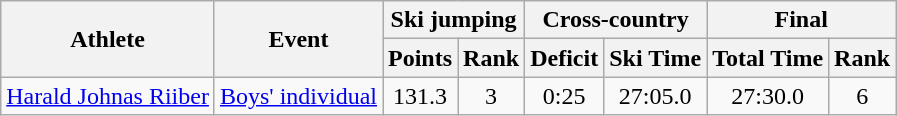<table class="wikitable">
<tr>
<th rowspan="2">Athlete</th>
<th rowspan="2">Event</th>
<th colspan="2">Ski jumping</th>
<th colspan="2">Cross-country</th>
<th colspan="2">Final</th>
</tr>
<tr>
<th>Points</th>
<th>Rank</th>
<th>Deficit</th>
<th>Ski Time</th>
<th>Total Time</th>
<th>Rank</th>
</tr>
<tr>
<td><a href='#'>Harald Johnas Riiber</a></td>
<td><a href='#'>Boys' individual</a></td>
<td align="center">131.3</td>
<td align="center">3</td>
<td align="center">0:25</td>
<td align="center">27:05.0</td>
<td align="center">27:30.0</td>
<td align="center">6</td>
</tr>
</table>
